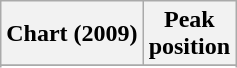<table class="wikitable sortable plainrowheaders">
<tr>
<th>Chart (2009)</th>
<th>Peak<br>position</th>
</tr>
<tr>
</tr>
<tr>
</tr>
</table>
